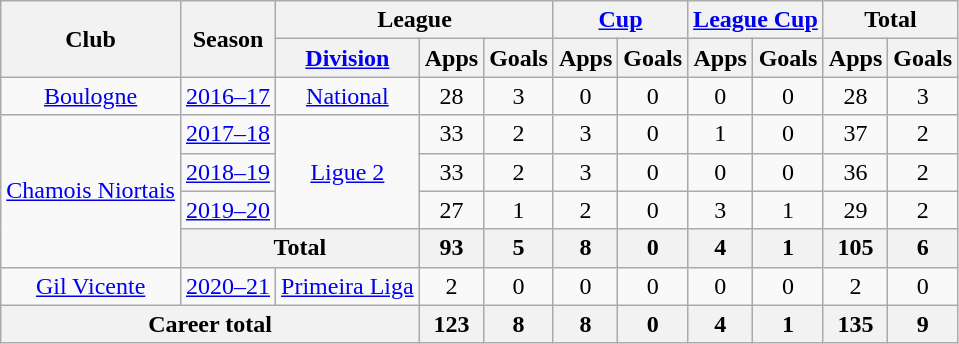<table class="wikitable" style="text-align:center">
<tr>
<th rowspan="2">Club</th>
<th rowspan="2">Season</th>
<th colspan="3">League</th>
<th colspan="2"><a href='#'>Cup</a></th>
<th colspan="2"><a href='#'>League Cup</a></th>
<th colspan="2">Total</th>
</tr>
<tr>
<th><a href='#'>Division</a></th>
<th>Apps</th>
<th>Goals</th>
<th>Apps</th>
<th>Goals</th>
<th>Apps</th>
<th>Goals</th>
<th>Apps</th>
<th>Goals</th>
</tr>
<tr>
<td><a href='#'>Boulogne</a></td>
<td><a href='#'>2016–17</a></td>
<td><a href='#'>National</a></td>
<td>28</td>
<td>3</td>
<td>0</td>
<td>0</td>
<td>0</td>
<td>0</td>
<td>28</td>
<td>3</td>
</tr>
<tr>
<td rowspan="4"><a href='#'>Chamois Niortais</a></td>
<td><a href='#'>2017–18</a></td>
<td rowspan="3"><a href='#'>Ligue 2</a></td>
<td>33</td>
<td>2</td>
<td>3</td>
<td>0</td>
<td>1</td>
<td>0</td>
<td>37</td>
<td>2</td>
</tr>
<tr>
<td><a href='#'>2018–19</a></td>
<td>33</td>
<td>2</td>
<td>3</td>
<td>0</td>
<td>0</td>
<td>0</td>
<td>36</td>
<td>2</td>
</tr>
<tr>
<td><a href='#'>2019–20</a></td>
<td>27</td>
<td>1</td>
<td>2</td>
<td>0</td>
<td>3</td>
<td>1</td>
<td>29</td>
<td>2</td>
</tr>
<tr>
<th colspan="2">Total</th>
<th>93</th>
<th>5</th>
<th>8</th>
<th>0</th>
<th>4</th>
<th>1</th>
<th>105</th>
<th>6</th>
</tr>
<tr>
<td><a href='#'>Gil Vicente</a></td>
<td><a href='#'>2020–21</a></td>
<td><a href='#'>Primeira Liga</a></td>
<td>2</td>
<td>0</td>
<td>0</td>
<td>0</td>
<td>0</td>
<td>0</td>
<td>2</td>
<td>0</td>
</tr>
<tr>
<th colspan="3">Career total</th>
<th>123</th>
<th>8</th>
<th>8</th>
<th>0</th>
<th>4</th>
<th>1</th>
<th>135</th>
<th>9</th>
</tr>
</table>
